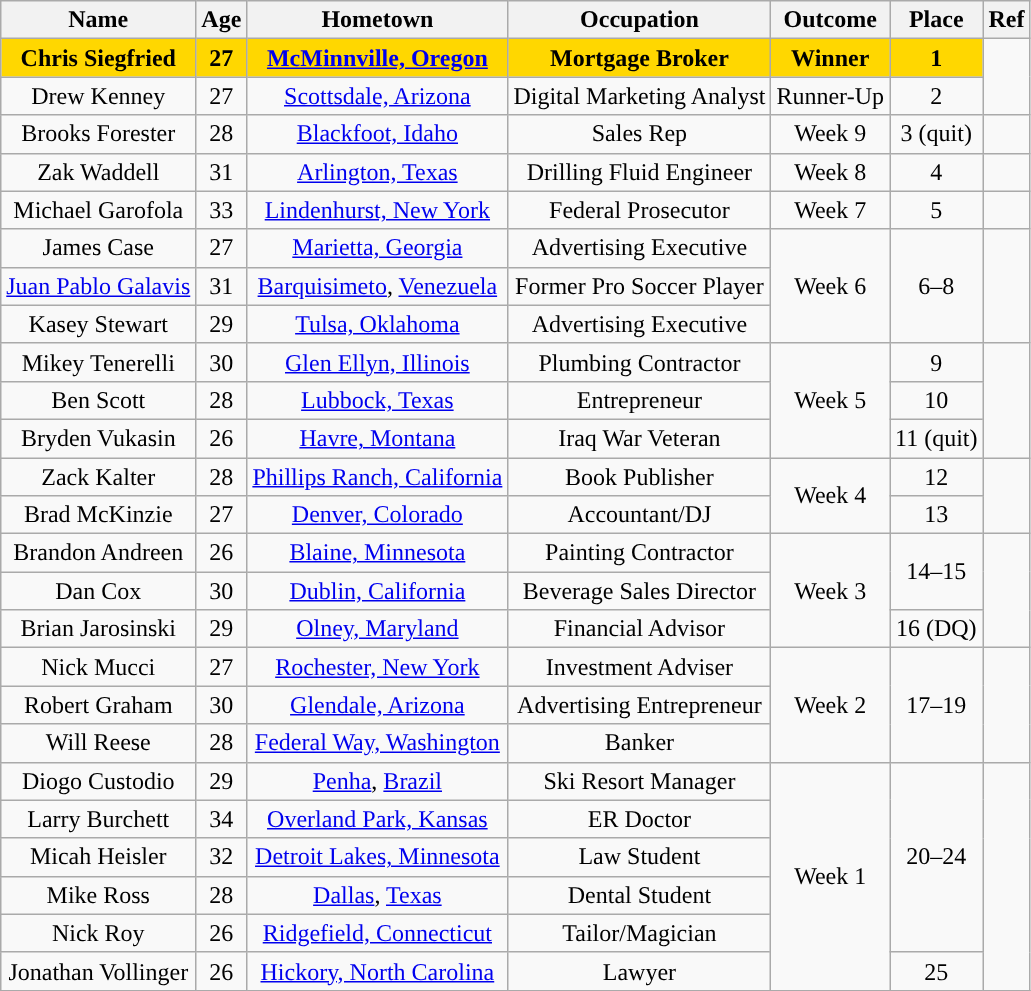<table class="wikitable sortable" style="text-align:center;">
<tr>
<th>Name</th>
<th>Age</th>
<th>Hometown</th>
<th>Occupation</th>
<th>Outcome</th>
<th>Place</th>
<th>Ref</th>
</tr>
<tr>
<td bgcolor="gold"><strong>Chris Siegfried</strong></td>
<td bgcolor="gold"><strong>27</strong></td>
<td bgcolor="gold"><strong><a href='#'>McMinnville, Oregon</a></strong></td>
<td bgcolor="gold"><strong>Mortgage Broker</strong></td>
<td bgcolor="gold"><strong>Winner</strong></td>
<td bgcolor="gold"><strong>1</strong></td>
<td rowspan="2"></td>
</tr>
<tr>
<td>Drew Kenney</td>
<td>27</td>
<td><a href='#'>Scottsdale, Arizona</a></td>
<td>Digital Marketing Analyst</td>
<td>Runner-Up</td>
<td>2</td>
</tr>
<tr>
<td>Brooks Forester</td>
<td>28</td>
<td><a href='#'>Blackfoot, Idaho</a></td>
<td>Sales Rep</td>
<td>Week 9</td>
<td>3 (quit)</td>
<td></td>
</tr>
<tr>
<td>Zak Waddell</td>
<td>31</td>
<td><a href='#'>Arlington, Texas</a></td>
<td>Drilling Fluid Engineer</td>
<td>Week 8</td>
<td>4</td>
<td></td>
</tr>
<tr>
<td>Michael Garofola</td>
<td>33</td>
<td><a href='#'>Lindenhurst, New York</a></td>
<td>Federal Prosecutor</td>
<td>Week 7</td>
<td>5</td>
<td></td>
</tr>
<tr>
<td>James Case</td>
<td>27</td>
<td><a href='#'>Marietta, Georgia</a></td>
<td>Advertising Executive</td>
<td rowspan="3">Week 6</td>
<td rowspan="3">6–8</td>
<td rowspan="3"></td>
</tr>
<tr>
<td><a href='#'>Juan Pablo Galavis</a></td>
<td>31</td>
<td><a href='#'>Barquisimeto</a>, <a href='#'>Venezuela</a></td>
<td>Former Pro Soccer Player</td>
</tr>
<tr>
<td>Kasey Stewart</td>
<td>29</td>
<td><a href='#'>Tulsa, Oklahoma</a></td>
<td>Advertising Executive</td>
</tr>
<tr>
<td>Mikey Tenerelli</td>
<td>30</td>
<td><a href='#'>Glen Ellyn, Illinois</a></td>
<td>Plumbing Contractor</td>
<td rowspan="3">Week 5</td>
<td>9</td>
<td rowspan="3"></td>
</tr>
<tr>
<td>Ben Scott</td>
<td>28</td>
<td><a href='#'>Lubbock, Texas</a></td>
<td>Entrepreneur</td>
<td>10</td>
</tr>
<tr>
<td>Bryden Vukasin</td>
<td>26</td>
<td><a href='#'>Havre, Montana</a></td>
<td>Iraq War Veteran</td>
<td>11 (quit)</td>
</tr>
<tr>
<td>Zack Kalter</td>
<td>28</td>
<td><a href='#'>Phillips Ranch, California</a></td>
<td>Book Publisher</td>
<td rowspan="2">Week 4</td>
<td>12</td>
<td rowspan="2"></td>
</tr>
<tr>
<td>Brad McKinzie</td>
<td>27</td>
<td><a href='#'>Denver, Colorado</a></td>
<td>Accountant/DJ</td>
<td>13</td>
</tr>
<tr>
<td>Brandon Andreen</td>
<td>26</td>
<td><a href='#'>Blaine, Minnesota</a></td>
<td>Painting Contractor</td>
<td rowspan="3">Week 3</td>
<td rowspan="2">14–15</td>
<td rowspan="3"></td>
</tr>
<tr>
<td>Dan Cox</td>
<td>30</td>
<td><a href='#'>Dublin, California</a></td>
<td>Beverage Sales Director</td>
</tr>
<tr>
<td>Brian Jarosinski</td>
<td>29</td>
<td><a href='#'>Olney, Maryland</a></td>
<td>Financial Advisor</td>
<td>16 (DQ)</td>
</tr>
<tr>
<td>Nick Mucci</td>
<td>27</td>
<td><a href='#'>Rochester, New York</a></td>
<td>Investment Adviser</td>
<td rowspan="3">Week 2</td>
<td rowspan="3">17–19</td>
<td rowspan="3"></td>
</tr>
<tr>
<td>Robert Graham</td>
<td>30</td>
<td><a href='#'>Glendale, Arizona</a></td>
<td>Advertising Entrepreneur</td>
</tr>
<tr>
<td>Will Reese</td>
<td>28</td>
<td><a href='#'>Federal Way, Washington</a></td>
<td>Banker</td>
</tr>
<tr>
<td>Diogo Custodio</td>
<td>29</td>
<td><a href='#'>Penha</a>, <a href='#'>Brazil</a></td>
<td>Ski Resort Manager</td>
<td rowspan="6">Week 1</td>
<td rowspan="5">20–24</td>
<td rowspan="6"></td>
</tr>
<tr>
<td>Larry Burchett</td>
<td>34</td>
<td><a href='#'>Overland Park, Kansas</a></td>
<td>ER Doctor</td>
</tr>
<tr>
<td>Micah Heisler</td>
<td>32</td>
<td><a href='#'>Detroit Lakes, Minnesota</a></td>
<td>Law Student</td>
</tr>
<tr>
<td>Mike Ross</td>
<td>28</td>
<td><a href='#'>Dallas</a>, <a href='#'>Texas</a></td>
<td>Dental Student</td>
</tr>
<tr>
<td>Nick Roy</td>
<td>26</td>
<td><a href='#'>Ridgefield, Connecticut</a></td>
<td>Tailor/Magician</td>
</tr>
<tr>
<td>Jonathan Vollinger</td>
<td>26</td>
<td><a href='#'>Hickory, North Carolina</a></td>
<td>Lawyer</td>
<td>25</td>
</tr>
<tr>
</tr>
</table>
